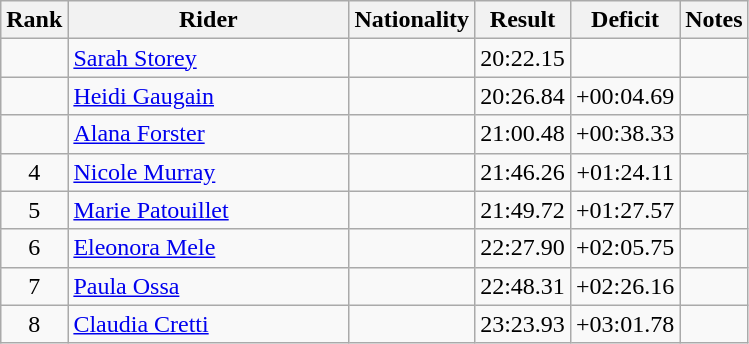<table class="wikitable sortable" style="text-align:center">
<tr>
<th width="20">Rank</th>
<th width="180">Rider</th>
<th>Nationality</th>
<th>Result</th>
<th>Deficit</th>
<th>Notes</th>
</tr>
<tr>
<td></td>
<td align="left"><a href='#'>Sarah Storey</a></td>
<td align=left></td>
<td>20:22.15</td>
<td></td>
<td></td>
</tr>
<tr>
<td></td>
<td align="left"><a href='#'>Heidi Gaugain</a></td>
<td align=left></td>
<td>20:26.84</td>
<td>+00:04.69</td>
<td></td>
</tr>
<tr>
<td></td>
<td align="left"><a href='#'>Alana Forster</a></td>
<td align=left></td>
<td>21:00.48</td>
<td>+00:38.33</td>
<td></td>
</tr>
<tr>
<td>4</td>
<td align="left"><a href='#'>Nicole Murray</a></td>
<td align=left></td>
<td>21:46.26</td>
<td>+01:24.11</td>
<td></td>
</tr>
<tr>
<td>5</td>
<td align="left"><a href='#'>Marie Patouillet</a></td>
<td align=left></td>
<td>21:49.72</td>
<td>+01:27.57</td>
<td></td>
</tr>
<tr>
<td>6</td>
<td align="left"><a href='#'>Eleonora Mele</a></td>
<td align=left></td>
<td>22:27.90</td>
<td>+02:05.75</td>
<td></td>
</tr>
<tr>
<td>7</td>
<td align="left"><a href='#'>Paula Ossa</a></td>
<td align="left"></td>
<td>22:48.31</td>
<td>+02:26.16</td>
<td></td>
</tr>
<tr>
<td>8</td>
<td align="left"><a href='#'>Claudia Cretti</a></td>
<td align=left></td>
<td>23:23.93</td>
<td>+03:01.78</td>
<td></td>
</tr>
</table>
